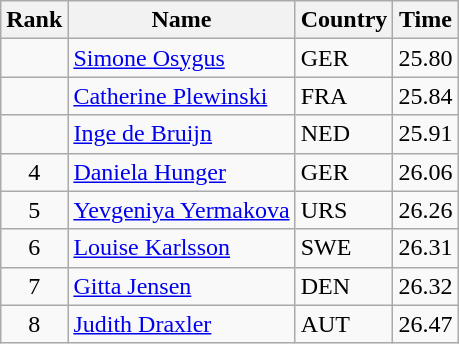<table class="wikitable">
<tr>
<th>Rank</th>
<th>Name</th>
<th>Country</th>
<th>Time</th>
</tr>
<tr>
<td align="center"></td>
<td><a href='#'>Simone Osygus</a></td>
<td> GER</td>
<td align="center">25.80</td>
</tr>
<tr>
<td align="center"></td>
<td><a href='#'>Catherine Plewinski</a></td>
<td> FRA</td>
<td align="center">25.84</td>
</tr>
<tr>
<td align="center"></td>
<td><a href='#'>Inge de Bruijn</a></td>
<td> NED</td>
<td align="center">25.91</td>
</tr>
<tr>
<td align="center">4</td>
<td><a href='#'>Daniela Hunger</a></td>
<td> GER</td>
<td align="center">26.06</td>
</tr>
<tr>
<td align="center">5</td>
<td><a href='#'>Yevgeniya Yermakova</a></td>
<td> URS</td>
<td align="center">26.26</td>
</tr>
<tr>
<td align="center">6</td>
<td><a href='#'>Louise Karlsson</a></td>
<td> SWE</td>
<td align="center">26.31</td>
</tr>
<tr>
<td align="center">7</td>
<td><a href='#'>Gitta Jensen</a></td>
<td> DEN</td>
<td align="center">26.32</td>
</tr>
<tr>
<td align="center">8</td>
<td><a href='#'>Judith Draxler</a></td>
<td> AUT</td>
<td align="center">26.47</td>
</tr>
</table>
